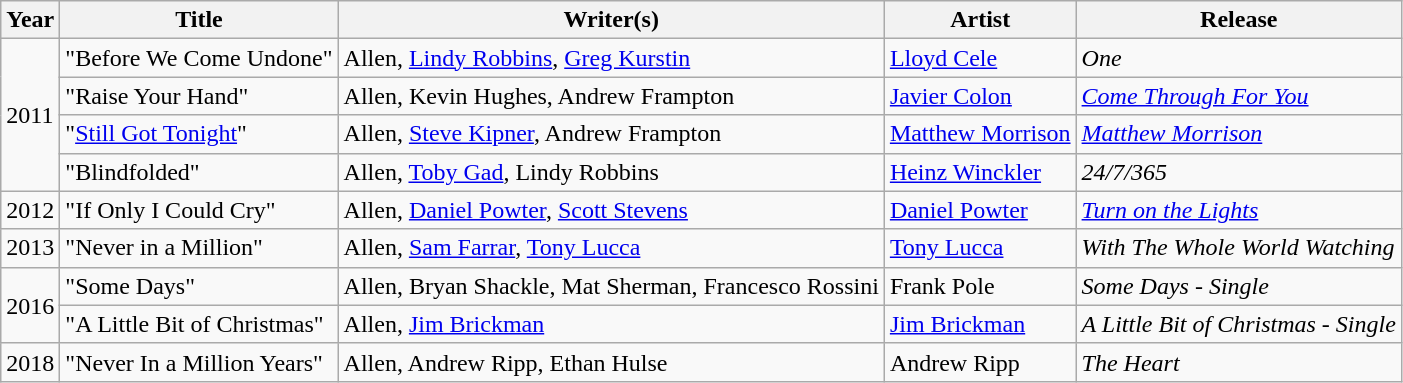<table class="wikitable">
<tr>
<th>Year</th>
<th>Title</th>
<th>Writer(s)</th>
<th>Artist</th>
<th>Release</th>
</tr>
<tr>
<td rowspan="4">2011</td>
<td>"Before We Come Undone"</td>
<td>Allen, <a href='#'>Lindy Robbins</a>, <a href='#'>Greg Kurstin</a></td>
<td><a href='#'>Lloyd Cele</a></td>
<td><em>One</em></td>
</tr>
<tr>
<td>"Raise Your Hand"</td>
<td>Allen, Kevin Hughes, Andrew Frampton</td>
<td><a href='#'>Javier Colon</a></td>
<td><em><a href='#'>Come Through For You</a></em></td>
</tr>
<tr>
<td>"<a href='#'>Still Got Tonight</a>"</td>
<td>Allen, <a href='#'>Steve Kipner</a>, Andrew Frampton</td>
<td><a href='#'>Matthew Morrison</a></td>
<td><em><a href='#'>Matthew Morrison</a></em></td>
</tr>
<tr>
<td>"Blindfolded"</td>
<td>Allen, <a href='#'>Toby Gad</a>, Lindy Robbins</td>
<td><a href='#'>Heinz Winckler</a></td>
<td><em>24/7/365</em></td>
</tr>
<tr>
<td>2012</td>
<td>"If Only I Could Cry"</td>
<td>Allen, <a href='#'>Daniel Powter</a>, <a href='#'>Scott Stevens</a></td>
<td><a href='#'>Daniel Powter</a></td>
<td><em><a href='#'>Turn on the Lights</a></em></td>
</tr>
<tr>
<td>2013</td>
<td>"Never in a Million"</td>
<td>Allen, <a href='#'>Sam Farrar</a>, <a href='#'>Tony Lucca</a></td>
<td><a href='#'>Tony Lucca</a></td>
<td><em>With The Whole World Watching</em></td>
</tr>
<tr>
<td rowspan="2">2016</td>
<td>"Some Days"</td>
<td>Allen, Bryan Shackle, Mat Sherman, Francesco Rossini</td>
<td>Frank Pole</td>
<td><em>Some Days - Single</em> </td>
</tr>
<tr>
<td>"A Little Bit of Christmas"</td>
<td>Allen, <a href='#'>Jim Brickman</a></td>
<td><a href='#'>Jim Brickman</a></td>
<td><em>A Little Bit of Christmas - Single</em> </td>
</tr>
<tr>
<td>2018</td>
<td>"Never In a Million Years"</td>
<td>Allen, Andrew Ripp, Ethan Hulse</td>
<td>Andrew Ripp</td>
<td><em>The Heart</em></td>
</tr>
</table>
